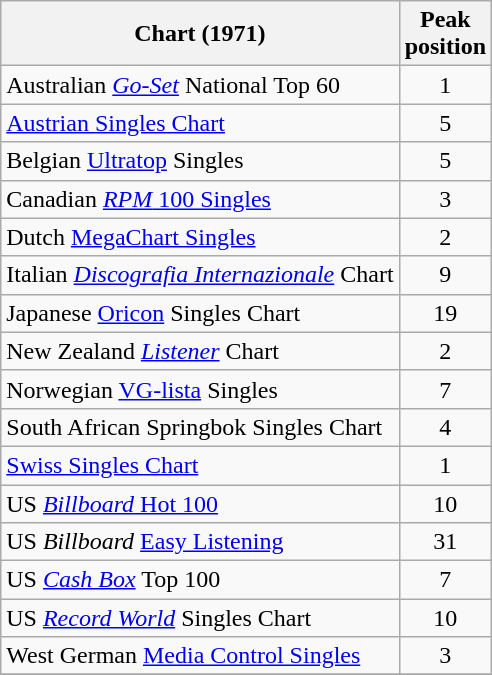<table class="wikitable sortable">
<tr>
<th>Chart (1971)</th>
<th>Peak<br>position</th>
</tr>
<tr>
<td>Australian <em><a href='#'>Go-Set</a></em> National Top 60</td>
<td style="text-align:center;">1</td>
</tr>
<tr>
<td><a href='#'>Austrian Singles Chart</a></td>
<td style="text-align:center;">5</td>
</tr>
<tr>
<td>Belgian <a href='#'>Ultratop</a> Singles</td>
<td style="text-align:center;">5</td>
</tr>
<tr>
<td>Canadian <a href='#'><em>RPM</em> 100 Singles</a></td>
<td style="text-align:center;">3</td>
</tr>
<tr>
<td>Dutch <a href='#'>MegaChart Singles</a></td>
<td style="text-align:center;">2</td>
</tr>
<tr>
<td>Italian <em><a href='#'>Discografia Internazionale</a></em> Chart</td>
<td style="text-align:center;">9</td>
</tr>
<tr>
<td>Japanese <a href='#'>Oricon</a> Singles Chart</td>
<td style="text-align:center;">19</td>
</tr>
<tr>
<td>New Zealand <em><a href='#'>Listener</a></em> Chart</td>
<td style="text-align:center;">2</td>
</tr>
<tr>
<td>Norwegian <a href='#'>VG-lista</a> Singles</td>
<td style="text-align:center;">7</td>
</tr>
<tr>
<td>South African Springbok Singles Chart</td>
<td style="text-align:center;">4</td>
</tr>
<tr>
<td><a href='#'>Swiss Singles Chart</a></td>
<td style="text-align:center;">1</td>
</tr>
<tr>
<td>US <a href='#'><em>Billboard</em> Hot 100</a></td>
<td style="text-align:center;">10</td>
</tr>
<tr>
<td>US <em>Billboard</em> <a href='#'>Easy Listening</a></td>
<td style="text-align:center;">31</td>
</tr>
<tr>
<td>US <em><a href='#'>Cash Box</a></em> Top 100</td>
<td align="center">7</td>
</tr>
<tr>
<td>US <em><a href='#'>Record World</a></em> Singles Chart</td>
<td style="text-align:center;">10</td>
</tr>
<tr>
<td>West German <a href='#'>Media Control Singles</a></td>
<td style="text-align:center;">3</td>
</tr>
<tr>
</tr>
</table>
